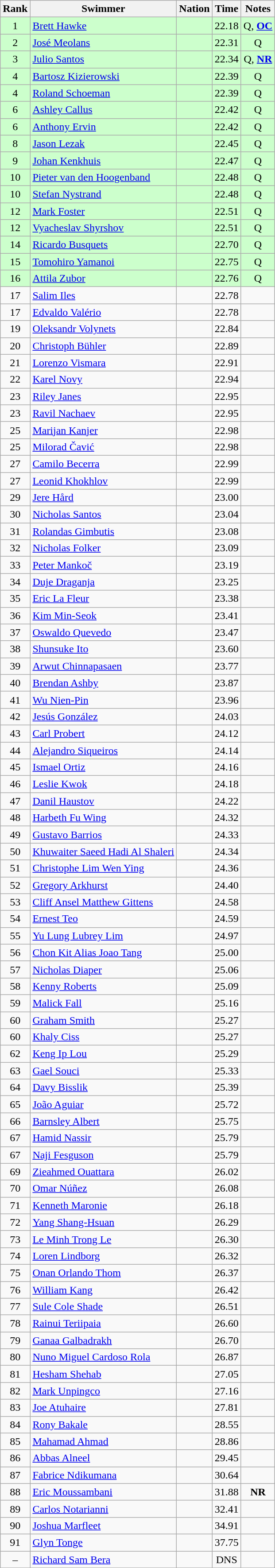<table class="wikitable sortable" style="text-align:center">
<tr>
<th>Rank</th>
<th>Swimmer</th>
<th>Nation</th>
<th>Time</th>
<th>Notes</th>
</tr>
<tr bgcolor=ccffcc>
<td>1</td>
<td align=left><a href='#'>Brett Hawke</a></td>
<td align=left></td>
<td>22.18</td>
<td>Q, <strong><a href='#'>OC</a></strong></td>
</tr>
<tr bgcolor=ccffcc>
<td>2</td>
<td align=left><a href='#'>José Meolans</a></td>
<td align=left></td>
<td>22.31</td>
<td>Q</td>
</tr>
<tr bgcolor=ccffcc>
<td>3</td>
<td align=left><a href='#'>Julio Santos</a></td>
<td align=left></td>
<td>22.34</td>
<td>Q, <strong><a href='#'>NR</a></strong></td>
</tr>
<tr bgcolor=ccffcc>
<td>4</td>
<td align=left><a href='#'>Bartosz Kizierowski</a></td>
<td align=left></td>
<td>22.39</td>
<td>Q</td>
</tr>
<tr bgcolor=ccffcc>
<td>4</td>
<td align=left><a href='#'>Roland Schoeman</a></td>
<td align=left></td>
<td>22.39</td>
<td>Q</td>
</tr>
<tr bgcolor=ccffcc>
<td>6</td>
<td align=left><a href='#'>Ashley Callus</a></td>
<td align=left></td>
<td>22.42</td>
<td>Q</td>
</tr>
<tr bgcolor=ccffcc>
<td>6</td>
<td align=left><a href='#'>Anthony Ervin</a></td>
<td align=left></td>
<td>22.42</td>
<td>Q</td>
</tr>
<tr bgcolor=ccffcc>
<td>8</td>
<td align=left><a href='#'>Jason Lezak</a></td>
<td align=left></td>
<td>22.45</td>
<td>Q</td>
</tr>
<tr bgcolor=ccffcc>
<td>9</td>
<td align=left><a href='#'>Johan Kenkhuis</a></td>
<td align=left></td>
<td>22.47</td>
<td>Q</td>
</tr>
<tr bgcolor=ccffcc>
<td>10</td>
<td align=left><a href='#'>Pieter van den Hoogenband</a></td>
<td align=left></td>
<td>22.48</td>
<td>Q</td>
</tr>
<tr bgcolor=ccffcc>
<td>10</td>
<td align=left><a href='#'>Stefan Nystrand</a></td>
<td align=left></td>
<td>22.48</td>
<td>Q</td>
</tr>
<tr bgcolor=ccffcc>
<td>12</td>
<td align=left><a href='#'>Mark Foster</a></td>
<td align=left></td>
<td>22.51</td>
<td>Q</td>
</tr>
<tr bgcolor=ccffcc>
<td>12</td>
<td align=left><a href='#'>Vyacheslav Shyrshov</a></td>
<td align=left></td>
<td>22.51</td>
<td>Q</td>
</tr>
<tr bgcolor=ccffcc>
<td>14</td>
<td align=left><a href='#'>Ricardo Busquets</a></td>
<td align=left></td>
<td>22.70</td>
<td>Q</td>
</tr>
<tr bgcolor=ccffcc>
<td>15</td>
<td align=left><a href='#'>Tomohiro Yamanoi</a></td>
<td align=left></td>
<td>22.75</td>
<td>Q</td>
</tr>
<tr bgcolor=ccffcc>
<td>16</td>
<td align=left><a href='#'>Attila Zubor</a></td>
<td align=left></td>
<td>22.76</td>
<td>Q</td>
</tr>
<tr>
<td>17</td>
<td align=left><a href='#'>Salim Iles</a></td>
<td align=left></td>
<td>22.78</td>
<td></td>
</tr>
<tr>
<td>17</td>
<td align=left><a href='#'>Edvaldo Valério</a></td>
<td align=left></td>
<td>22.78</td>
<td></td>
</tr>
<tr>
<td>19</td>
<td align=left><a href='#'>Oleksandr Volynets</a></td>
<td align=left></td>
<td>22.84</td>
<td></td>
</tr>
<tr>
<td>20</td>
<td align=left><a href='#'>Christoph Bühler</a></td>
<td align=left></td>
<td>22.89</td>
<td></td>
</tr>
<tr>
<td>21</td>
<td align=left><a href='#'>Lorenzo Vismara</a></td>
<td align=left></td>
<td>22.91</td>
<td></td>
</tr>
<tr>
<td>22</td>
<td align=left><a href='#'>Karel Novy</a></td>
<td align=left></td>
<td>22.94</td>
<td></td>
</tr>
<tr>
<td>23</td>
<td align=left><a href='#'>Riley Janes</a></td>
<td align=left></td>
<td>22.95</td>
<td></td>
</tr>
<tr>
<td>23</td>
<td align=left><a href='#'>Ravil Nachaev</a></td>
<td align=left></td>
<td>22.95</td>
<td></td>
</tr>
<tr>
<td>25</td>
<td align=left><a href='#'>Marijan Kanjer</a></td>
<td align=left></td>
<td>22.98</td>
<td></td>
</tr>
<tr>
<td>25</td>
<td align=left><a href='#'>Milorad Čavić</a></td>
<td align=left></td>
<td>22.98</td>
<td></td>
</tr>
<tr>
<td>27</td>
<td align=left><a href='#'>Camilo Becerra</a></td>
<td align=left></td>
<td>22.99</td>
<td></td>
</tr>
<tr>
<td>27</td>
<td align=left><a href='#'>Leonid Khokhlov</a></td>
<td align=left></td>
<td>22.99</td>
<td></td>
</tr>
<tr>
<td>29</td>
<td align=left><a href='#'>Jere Hård</a></td>
<td align=left></td>
<td>23.00</td>
<td></td>
</tr>
<tr>
<td>30</td>
<td align=left><a href='#'>Nicholas Santos</a></td>
<td align=left></td>
<td>23.04</td>
<td></td>
</tr>
<tr>
<td>31</td>
<td align=left><a href='#'>Rolandas Gimbutis</a></td>
<td align=left></td>
<td>23.08</td>
<td></td>
</tr>
<tr>
<td>32</td>
<td align=left><a href='#'>Nicholas Folker</a></td>
<td align=left></td>
<td>23.09</td>
<td></td>
</tr>
<tr>
<td>33</td>
<td align=left><a href='#'>Peter Mankoč</a></td>
<td align=left></td>
<td>23.19</td>
<td></td>
</tr>
<tr>
<td>34</td>
<td align=left><a href='#'>Duje Draganja</a></td>
<td align=left></td>
<td>23.25</td>
<td></td>
</tr>
<tr>
<td>35</td>
<td align=left><a href='#'>Eric La Fleur</a></td>
<td align=left></td>
<td>23.38</td>
<td></td>
</tr>
<tr>
<td>36</td>
<td align=left><a href='#'>Kim Min-Seok</a></td>
<td align=left></td>
<td>23.41</td>
<td></td>
</tr>
<tr>
<td>37</td>
<td align=left><a href='#'>Oswaldo Quevedo</a></td>
<td align=left></td>
<td>23.47</td>
<td></td>
</tr>
<tr>
<td>38</td>
<td align=left><a href='#'>Shunsuke Ito</a></td>
<td align=left></td>
<td>23.60</td>
<td></td>
</tr>
<tr>
<td>39</td>
<td align=left><a href='#'>Arwut Chinnapasaen</a></td>
<td align=left></td>
<td>23.77</td>
<td></td>
</tr>
<tr>
<td>40</td>
<td align=left><a href='#'>Brendan Ashby</a></td>
<td align=left></td>
<td>23.87</td>
<td></td>
</tr>
<tr>
<td>41</td>
<td align=left><a href='#'>Wu Nien-Pin</a></td>
<td align=left></td>
<td>23.96</td>
<td></td>
</tr>
<tr>
<td>42</td>
<td align=left><a href='#'>Jesús González</a></td>
<td align=left></td>
<td>24.03</td>
<td></td>
</tr>
<tr>
<td>43</td>
<td align=left><a href='#'>Carl Probert</a></td>
<td align=left></td>
<td>24.12</td>
<td></td>
</tr>
<tr>
<td>44</td>
<td align=left><a href='#'>Alejandro Siqueiros</a></td>
<td align=left></td>
<td>24.14</td>
<td></td>
</tr>
<tr>
<td>45</td>
<td align=left><a href='#'>Ismael Ortiz</a></td>
<td align=left></td>
<td>24.16</td>
<td></td>
</tr>
<tr>
<td>46</td>
<td align=left><a href='#'>Leslie Kwok</a></td>
<td align=left></td>
<td>24.18</td>
<td></td>
</tr>
<tr>
<td>47</td>
<td align=left><a href='#'>Danil Haustov</a></td>
<td align=left></td>
<td>24.22</td>
<td></td>
</tr>
<tr>
<td>48</td>
<td align=left><a href='#'>Harbeth Fu Wing</a></td>
<td align=left></td>
<td>24.32</td>
<td></td>
</tr>
<tr>
<td>49</td>
<td align=left><a href='#'>Gustavo Barrios</a></td>
<td align=left></td>
<td>24.33</td>
<td></td>
</tr>
<tr>
<td>50</td>
<td align=left><a href='#'>Khuwaiter Saeed Hadi Al Shaleri</a></td>
<td align=left></td>
<td>24.34</td>
<td></td>
</tr>
<tr>
<td>51</td>
<td align=left><a href='#'>Christophe Lim Wen Ying</a></td>
<td align=left></td>
<td>24.36</td>
<td></td>
</tr>
<tr>
<td>52</td>
<td align=left><a href='#'>Gregory Arkhurst</a></td>
<td align=left></td>
<td>24.40</td>
<td></td>
</tr>
<tr>
<td>53</td>
<td align=left><a href='#'>Cliff Ansel Matthew Gittens</a></td>
<td align=left></td>
<td>24.58</td>
<td></td>
</tr>
<tr>
<td>54</td>
<td align=left><a href='#'>Ernest Teo</a></td>
<td align=left></td>
<td>24.59</td>
<td></td>
</tr>
<tr>
<td>55</td>
<td align=left><a href='#'>Yu Lung Lubrey Lim</a></td>
<td align=left></td>
<td>24.97</td>
<td></td>
</tr>
<tr>
<td>56</td>
<td align=left><a href='#'>Chon Kit Alias Joao Tang</a></td>
<td align=left></td>
<td>25.00</td>
<td></td>
</tr>
<tr>
<td>57</td>
<td align=left><a href='#'>Nicholas Diaper</a></td>
<td align=left></td>
<td>25.06</td>
<td></td>
</tr>
<tr>
<td>58</td>
<td align=left><a href='#'>Kenny Roberts</a></td>
<td align=left></td>
<td>25.09</td>
<td></td>
</tr>
<tr>
<td>59</td>
<td align=left><a href='#'>Malick Fall</a></td>
<td align=left></td>
<td>25.16</td>
<td></td>
</tr>
<tr>
<td>60</td>
<td align=left><a href='#'>Graham Smith</a></td>
<td align=left></td>
<td>25.27</td>
<td></td>
</tr>
<tr>
<td>60</td>
<td align=left><a href='#'>Khaly Ciss</a></td>
<td align=left></td>
<td>25.27</td>
<td></td>
</tr>
<tr>
<td>62</td>
<td align=left><a href='#'>Keng Ip Lou</a></td>
<td align=left></td>
<td>25.29</td>
<td></td>
</tr>
<tr>
<td>63</td>
<td align=left><a href='#'>Gael Souci</a></td>
<td align=left></td>
<td>25.33</td>
<td></td>
</tr>
<tr>
<td>64</td>
<td align=left><a href='#'>Davy Bisslik</a></td>
<td align=left></td>
<td>25.39</td>
<td></td>
</tr>
<tr>
<td>65</td>
<td align=left><a href='#'>João Aguiar</a></td>
<td align=left></td>
<td>25.72</td>
<td></td>
</tr>
<tr>
<td>66</td>
<td align=left><a href='#'>Barnsley Albert</a></td>
<td align=left></td>
<td>25.75</td>
<td></td>
</tr>
<tr>
<td>67</td>
<td align=left><a href='#'>Hamid Nassir</a></td>
<td align=left></td>
<td>25.79</td>
<td></td>
</tr>
<tr>
<td>67</td>
<td align=left><a href='#'>Naji Fesguson</a></td>
<td align=left></td>
<td>25.79</td>
<td></td>
</tr>
<tr>
<td>69</td>
<td align=left><a href='#'>Zieahmed Ouattara</a></td>
<td align=left></td>
<td>26.02</td>
<td></td>
</tr>
<tr>
<td>70</td>
<td align=left><a href='#'>Omar Núñez</a></td>
<td align=left></td>
<td>26.08</td>
<td></td>
</tr>
<tr>
<td>71</td>
<td align=left><a href='#'>Kenneth Maronie</a></td>
<td align=left></td>
<td>26.18</td>
<td></td>
</tr>
<tr>
<td>72</td>
<td align=left><a href='#'>Yang Shang-Hsuan</a></td>
<td align=left></td>
<td>26.29</td>
<td></td>
</tr>
<tr>
<td>73</td>
<td align=left><a href='#'>Le Minh Trong Le</a></td>
<td align=left></td>
<td>26.30</td>
<td></td>
</tr>
<tr>
<td>74</td>
<td align=left><a href='#'>Loren Lindborg</a></td>
<td align=left></td>
<td>26.32</td>
<td></td>
</tr>
<tr>
<td>75</td>
<td align=left><a href='#'>Onan Orlando Thom</a></td>
<td align=left></td>
<td>26.37</td>
<td></td>
</tr>
<tr>
<td>76</td>
<td align=left><a href='#'>William Kang</a></td>
<td align=left></td>
<td>26.42</td>
<td></td>
</tr>
<tr>
<td>77</td>
<td align=left><a href='#'>Sule Cole Shade</a></td>
<td align=left></td>
<td>26.51</td>
<td></td>
</tr>
<tr>
<td>78</td>
<td align=left><a href='#'>Rainui Teriipaia</a></td>
<td align=left></td>
<td>26.60</td>
<td></td>
</tr>
<tr>
<td>79</td>
<td align=left><a href='#'>Ganaa Galbadrakh</a></td>
<td align=left></td>
<td>26.70</td>
<td></td>
</tr>
<tr>
<td>80</td>
<td align=left><a href='#'>Nuno Miguel Cardoso Rola</a></td>
<td align=left></td>
<td>26.87</td>
<td></td>
</tr>
<tr>
<td>81</td>
<td align=left><a href='#'>Hesham Shehab</a></td>
<td align=left></td>
<td>27.05</td>
<td></td>
</tr>
<tr>
<td>82</td>
<td align=left><a href='#'>Mark Unpingco</a></td>
<td align=left></td>
<td>27.16</td>
<td></td>
</tr>
<tr>
<td>83</td>
<td align=left><a href='#'>Joe Atuhaire</a></td>
<td align=left></td>
<td>27.81</td>
<td></td>
</tr>
<tr>
<td>84</td>
<td align=left><a href='#'>Rony Bakale</a></td>
<td align=left></td>
<td>28.55</td>
<td></td>
</tr>
<tr>
<td>85</td>
<td align=left><a href='#'>Mahamad Ahmad</a></td>
<td align=left></td>
<td>28.86</td>
<td></td>
</tr>
<tr>
<td>86</td>
<td align=left><a href='#'>Abbas Alneel</a></td>
<td align=left></td>
<td>29.45</td>
<td></td>
</tr>
<tr>
<td>87</td>
<td align=left><a href='#'>Fabrice Ndikumana</a></td>
<td align=left></td>
<td>30.64</td>
<td></td>
</tr>
<tr>
<td>88</td>
<td align=left><a href='#'>Eric Moussambani</a></td>
<td align=left></td>
<td>31.88</td>
<td><strong>NR</strong></td>
</tr>
<tr>
<td>89</td>
<td align=left><a href='#'>Carlos Notarianni</a></td>
<td align=left></td>
<td>32.41</td>
<td></td>
</tr>
<tr>
<td>90</td>
<td align=left><a href='#'>Joshua Marfleet</a></td>
<td align=left></td>
<td>34.91</td>
<td></td>
</tr>
<tr>
<td>91</td>
<td align=left><a href='#'>Glyn Tonge</a></td>
<td align=left></td>
<td>37.75</td>
<td></td>
</tr>
<tr>
<td>–</td>
<td align=left><a href='#'>Richard Sam Bera</a></td>
<td align=left></td>
<td>DNS</td>
<td></td>
</tr>
</table>
